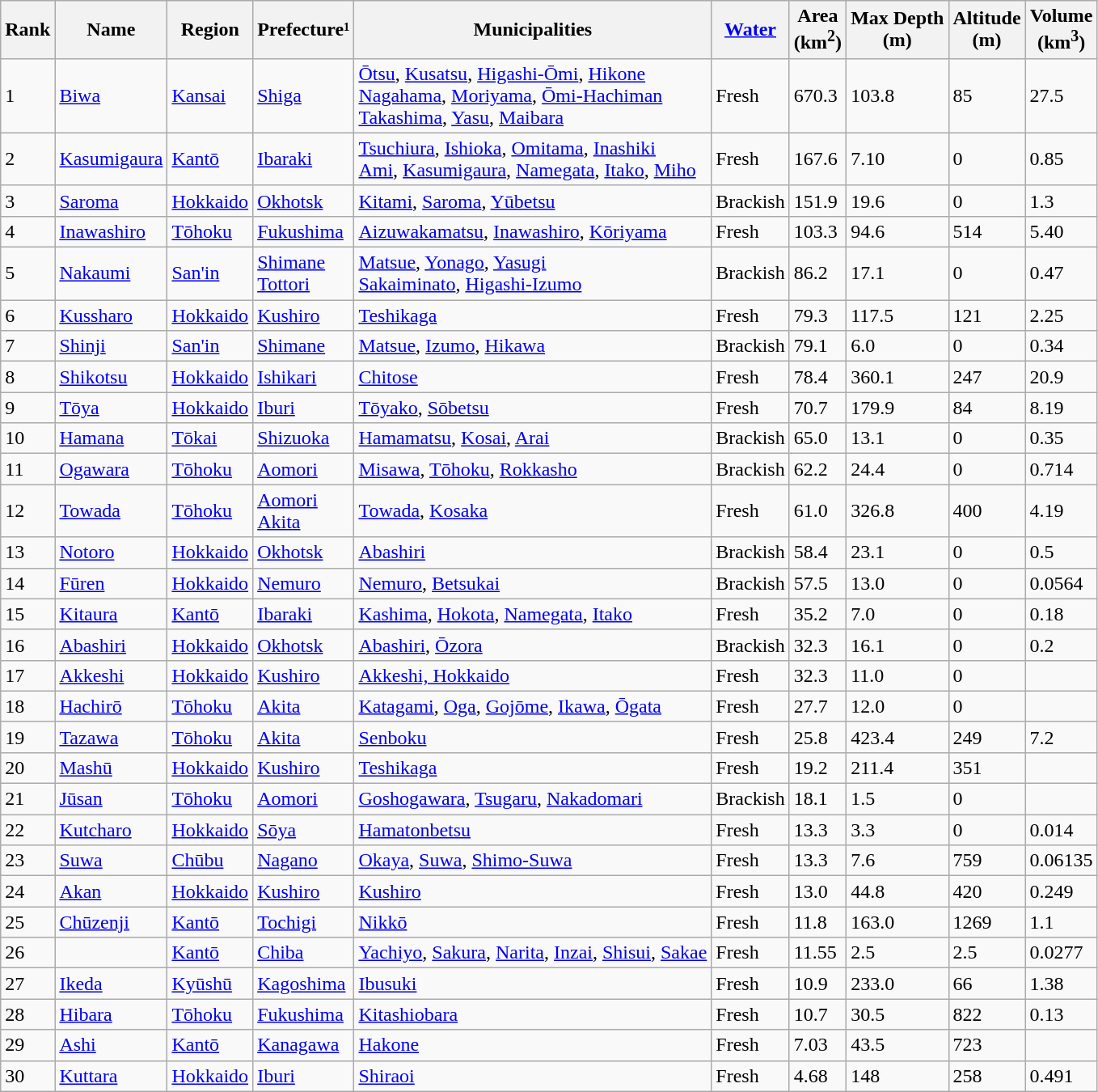<table class="wikitable sortable">
<tr>
<th class="unsortable">Rank</th>
<th>Name<br></th>
<th>Region<br></th>
<th>Prefecture¹<br></th>
<th class="unsortable">Municipalities</th>
<th class="unsortable"><a href='#'>Water</a></th>
<th>Area<br>(km<sup>2</sup>)</th>
<th>Max Depth<br>(m)</th>
<th>Altitude<br>(m)</th>
<th>Volume<br>(km<sup>3</sup>)</th>
</tr>
<tr>
<td>1</td>
<td><a href='#'>Biwa</a></td>
<td><a href='#'>Kansai</a></td>
<td><a href='#'>Shiga</a></td>
<td><a href='#'>Ōtsu</a>, <a href='#'>Kusatsu</a>, <a href='#'>Higashi-Ōmi</a>, <a href='#'>Hikone</a><br><a href='#'>Nagahama</a>, <a href='#'>Moriyama</a>, <a href='#'>Ōmi-Hachiman</a><br><a href='#'>Takashima</a>, <a href='#'>Yasu</a>, <a href='#'>Maibara</a></td>
<td>Fresh</td>
<td>670.3</td>
<td>103.8</td>
<td>85</td>
<td>27.5</td>
</tr>
<tr>
<td>2</td>
<td><a href='#'>Kasumigaura</a></td>
<td><a href='#'>Kantō</a></td>
<td><a href='#'>Ibaraki</a></td>
<td><a href='#'>Tsuchiura</a>, <a href='#'>Ishioka</a>, <a href='#'>Omitama</a>, <a href='#'>Inashiki</a><br><a href='#'>Ami</a>, <a href='#'>Kasumigaura</a>, <a href='#'>Namegata</a>, <a href='#'>Itako</a>, <a href='#'>Miho</a></td>
<td>Fresh</td>
<td>167.6</td>
<td>7.10</td>
<td>0</td>
<td>0.85</td>
</tr>
<tr>
<td>3</td>
<td><a href='#'>Saroma</a></td>
<td><a href='#'>Hokkaido</a></td>
<td><a href='#'>Okhotsk</a></td>
<td><a href='#'>Kitami</a>, <a href='#'>Saroma</a>, <a href='#'>Yūbetsu</a></td>
<td>Brackish</td>
<td>151.9</td>
<td>19.6</td>
<td>0</td>
<td>1.3</td>
</tr>
<tr>
<td>4</td>
<td><a href='#'>Inawashiro</a></td>
<td><a href='#'>Tōhoku</a></td>
<td><a href='#'>Fukushima</a></td>
<td><a href='#'>Aizuwakamatsu</a>, <a href='#'>Inawashiro</a>, <a href='#'>Kōriyama</a></td>
<td>Fresh</td>
<td>103.3</td>
<td>94.6</td>
<td>514</td>
<td>5.40</td>
</tr>
<tr>
<td>5</td>
<td><a href='#'>Nakaumi</a></td>
<td><a href='#'>San'in</a></td>
<td><a href='#'>Shimane</a><br><a href='#'>Tottori</a></td>
<td><a href='#'>Matsue</a>, <a href='#'>Yonago</a>, <a href='#'>Yasugi</a><br><a href='#'>Sakaiminato</a>, <a href='#'>Higashi-Izumo</a></td>
<td>Brackish</td>
<td>86.2</td>
<td>17.1</td>
<td>0</td>
<td>0.47</td>
</tr>
<tr>
<td>6</td>
<td><a href='#'>Kussharo</a></td>
<td><a href='#'>Hokkaido</a></td>
<td><a href='#'>Kushiro</a></td>
<td><a href='#'>Teshikaga</a></td>
<td>Fresh</td>
<td>79.3</td>
<td>117.5</td>
<td>121</td>
<td>2.25</td>
</tr>
<tr>
<td>7</td>
<td><a href='#'>Shinji</a></td>
<td><a href='#'>San'in</a></td>
<td><a href='#'>Shimane</a></td>
<td><a href='#'>Matsue</a>, <a href='#'>Izumo</a>, <a href='#'>Hikawa</a></td>
<td>Brackish</td>
<td>79.1</td>
<td>6.0</td>
<td>0</td>
<td>0.34</td>
</tr>
<tr>
<td>8</td>
<td><a href='#'>Shikotsu</a></td>
<td><a href='#'>Hokkaido</a></td>
<td><a href='#'>Ishikari</a></td>
<td><a href='#'>Chitose</a></td>
<td>Fresh</td>
<td>78.4</td>
<td>360.1</td>
<td>247</td>
<td>20.9</td>
</tr>
<tr>
<td>9</td>
<td><a href='#'>Tōya</a></td>
<td><a href='#'>Hokkaido</a></td>
<td><a href='#'>Iburi</a></td>
<td><a href='#'>Tōyako</a>, <a href='#'>Sōbetsu</a></td>
<td>Fresh</td>
<td>70.7</td>
<td>179.9</td>
<td>84</td>
<td>8.19</td>
</tr>
<tr>
<td>10</td>
<td><a href='#'>Hamana</a></td>
<td><a href='#'>Tōkai</a></td>
<td><a href='#'>Shizuoka</a></td>
<td><a href='#'>Hamamatsu</a>, <a href='#'>Kosai</a>, <a href='#'>Arai</a></td>
<td>Brackish</td>
<td>65.0</td>
<td>13.1</td>
<td>0</td>
<td>0.35</td>
</tr>
<tr>
<td>11</td>
<td><a href='#'>Ogawara</a></td>
<td><a href='#'>Tōhoku</a></td>
<td><a href='#'>Aomori</a></td>
<td><a href='#'>Misawa</a>, <a href='#'>Tōhoku</a>, <a href='#'>Rokkasho</a></td>
<td>Brackish</td>
<td>62.2</td>
<td>24.4</td>
<td>0</td>
<td>0.714</td>
</tr>
<tr>
<td>12</td>
<td><a href='#'>Towada</a></td>
<td><a href='#'>Tōhoku</a></td>
<td><a href='#'>Aomori</a><br><a href='#'>Akita</a></td>
<td><a href='#'>Towada</a>, <a href='#'>Kosaka</a></td>
<td>Fresh</td>
<td>61.0</td>
<td>326.8</td>
<td>400</td>
<td>4.19</td>
</tr>
<tr>
<td>13</td>
<td><a href='#'>Notoro</a></td>
<td><a href='#'>Hokkaido</a></td>
<td><a href='#'>Okhotsk</a></td>
<td><a href='#'>Abashiri</a></td>
<td>Brackish</td>
<td>58.4</td>
<td>23.1</td>
<td>0</td>
<td>0.5</td>
</tr>
<tr>
<td>14</td>
<td><a href='#'>Fūren</a></td>
<td><a href='#'>Hokkaido</a></td>
<td><a href='#'>Nemuro</a></td>
<td><a href='#'>Nemuro</a>, <a href='#'>Betsukai</a></td>
<td>Brackish</td>
<td>57.5</td>
<td>13.0</td>
<td>0</td>
<td>0.0564</td>
</tr>
<tr>
<td>15</td>
<td><a href='#'>Kitaura</a></td>
<td><a href='#'>Kantō</a></td>
<td><a href='#'>Ibaraki</a></td>
<td><a href='#'>Kashima</a>, <a href='#'>Hokota</a>, <a href='#'>Namegata</a>, <a href='#'>Itako</a></td>
<td>Fresh</td>
<td>35.2</td>
<td>7.0</td>
<td>0</td>
<td>0.18</td>
</tr>
<tr>
<td>16</td>
<td><a href='#'>Abashiri</a></td>
<td><a href='#'>Hokkaido</a></td>
<td><a href='#'>Okhotsk</a></td>
<td><a href='#'>Abashiri</a>, <a href='#'>Ōzora</a></td>
<td>Brackish</td>
<td>32.3</td>
<td>16.1</td>
<td>0</td>
<td>0.2</td>
</tr>
<tr>
<td>17</td>
<td><a href='#'>Akkeshi</a></td>
<td><a href='#'>Hokkaido</a></td>
<td><a href='#'>Kushiro</a></td>
<td><a href='#'>Akkeshi, Hokkaido</a></td>
<td>Fresh</td>
<td>32.3</td>
<td>11.0</td>
<td>0</td>
<td></td>
</tr>
<tr>
<td>18</td>
<td><a href='#'>Hachirō</a></td>
<td><a href='#'>Tōhoku</a></td>
<td><a href='#'>Akita</a></td>
<td><a href='#'>Katagami</a>, <a href='#'>Oga</a>, <a href='#'>Gojōme</a>, <a href='#'>Ikawa</a>, <a href='#'>Ōgata</a></td>
<td>Fresh</td>
<td>27.7</td>
<td>12.0</td>
<td>0</td>
<td></td>
</tr>
<tr>
<td>19</td>
<td><a href='#'>Tazawa</a></td>
<td><a href='#'>Tōhoku</a></td>
<td><a href='#'>Akita</a></td>
<td><a href='#'>Senboku</a></td>
<td>Fresh</td>
<td>25.8</td>
<td>423.4</td>
<td>249</td>
<td>7.2</td>
</tr>
<tr>
<td>20</td>
<td><a href='#'>Mashū</a></td>
<td><a href='#'>Hokkaido</a></td>
<td><a href='#'>Kushiro</a></td>
<td><a href='#'>Teshikaga</a></td>
<td>Fresh</td>
<td>19.2</td>
<td>211.4</td>
<td>351</td>
<td></td>
</tr>
<tr>
<td>21</td>
<td><a href='#'>Jūsan</a></td>
<td><a href='#'>Tōhoku</a></td>
<td><a href='#'>Aomori</a></td>
<td><a href='#'>Goshogawara</a>, <a href='#'>Tsugaru</a>, <a href='#'>Nakadomari</a></td>
<td>Brackish</td>
<td>18.1</td>
<td>1.5</td>
<td>0</td>
<td></td>
</tr>
<tr>
<td>22</td>
<td><a href='#'>Kutcharo</a></td>
<td><a href='#'>Hokkaido</a></td>
<td><a href='#'>Sōya</a></td>
<td><a href='#'>Hamatonbetsu</a></td>
<td>Fresh</td>
<td>13.3</td>
<td>3.3</td>
<td>0</td>
<td>0.014</td>
</tr>
<tr>
<td>23</td>
<td><a href='#'>Suwa</a></td>
<td><a href='#'>Chūbu</a></td>
<td><a href='#'>Nagano</a></td>
<td><a href='#'>Okaya</a>, <a href='#'>Suwa</a>, <a href='#'>Shimo-Suwa</a></td>
<td>Fresh</td>
<td>13.3</td>
<td>7.6</td>
<td>759</td>
<td>0.06135</td>
</tr>
<tr>
<td>24</td>
<td><a href='#'>Akan</a></td>
<td><a href='#'>Hokkaido</a></td>
<td><a href='#'>Kushiro</a></td>
<td><a href='#'>Kushiro</a></td>
<td>Fresh</td>
<td>13.0</td>
<td>44.8</td>
<td>420</td>
<td>0.249</td>
</tr>
<tr>
<td>25</td>
<td><a href='#'>Chūzenji</a></td>
<td><a href='#'>Kantō</a></td>
<td><a href='#'>Tochigi</a></td>
<td><a href='#'>Nikkō</a></td>
<td>Fresh</td>
<td>11.8</td>
<td>163.0</td>
<td>1269</td>
<td>1.1</td>
</tr>
<tr>
<td>26</td>
<td></td>
<td><a href='#'>Kantō</a></td>
<td><a href='#'>Chiba</a></td>
<td><a href='#'>Yachiyo</a>, <a href='#'>Sakura</a>, <a href='#'>Narita</a>, <a href='#'>Inzai</a>, <a href='#'>Shisui</a>, <a href='#'>Sakae</a></td>
<td>Fresh</td>
<td>11.55</td>
<td>2.5</td>
<td>2.5</td>
<td>0.0277</td>
</tr>
<tr>
<td>27</td>
<td><a href='#'>Ikeda</a></td>
<td><a href='#'>Kyūshū</a></td>
<td><a href='#'>Kagoshima</a></td>
<td><a href='#'>Ibusuki</a></td>
<td>Fresh</td>
<td>10.9</td>
<td>233.0</td>
<td>66</td>
<td>1.38</td>
</tr>
<tr>
<td>28</td>
<td><a href='#'>Hibara</a></td>
<td><a href='#'>Tōhoku</a></td>
<td><a href='#'>Fukushima</a></td>
<td><a href='#'>Kitashiobara</a></td>
<td>Fresh</td>
<td>10.7</td>
<td>30.5</td>
<td>822</td>
<td>0.13</td>
</tr>
<tr>
<td>29</td>
<td><a href='#'>Ashi</a></td>
<td><a href='#'>Kantō</a></td>
<td><a href='#'>Kanagawa</a></td>
<td><a href='#'>Hakone</a></td>
<td>Fresh</td>
<td>7.03</td>
<td>43.5</td>
<td>723</td>
<td></td>
</tr>
<tr>
<td>30</td>
<td><a href='#'>Kuttara</a></td>
<td><a href='#'>Hokkaido</a></td>
<td><a href='#'>Iburi</a></td>
<td><a href='#'>Shiraoi</a></td>
<td>Fresh</td>
<td>4.68</td>
<td>148</td>
<td>258</td>
<td>0.491</td>
</tr>
</table>
